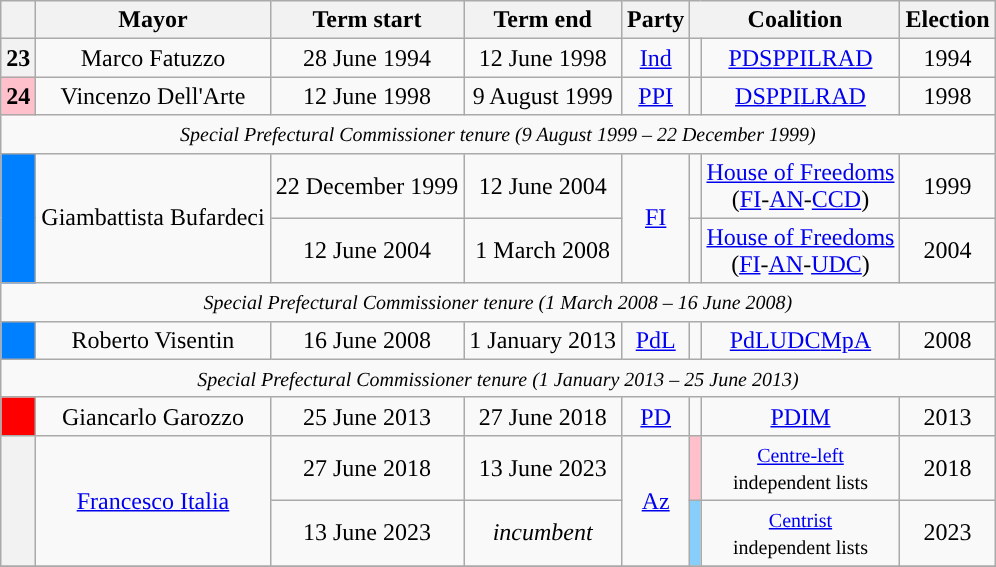<table class="wikitable" style="text-align: center;">
<tr>
<th class=unsortable> </th>
<th>Mayor</th>
<th>Term start</th>
<th>Term end</th>
<th>Party</th>
<th colspan="2">Coalition</th>
<th>Election</th>
</tr>
<tr>
<th style="background:">23</th>
<td>Marco Fatuzzo</td>
<td>28 June 1994</td>
<td>12 June 1998</td>
<td><a href='#'>Ind</a></td>
<td style="background: "></td>
<td><a href='#'>PDS</a><a href='#'>PPI</a><a href='#'>LR</a><a href='#'>AD</a></td>
<td>1994</td>
</tr>
<tr>
<th style="background:pink;">24</th>
<td>Vincenzo Dell'Arte</td>
<td>12 June 1998</td>
<td>9 August 1999</td>
<td><a href='#'>PPI</a></td>
<td style="background: "></td>
<td><a href='#'>DS</a><a href='#'>PPI</a><a href='#'>LR</a><a href='#'>AD</a></td>
<td>1998</td>
</tr>
<tr>
<td colspan="8"><small><em>Special Prefectural Commissioner tenure (9 August 1999 – 22 December 1999)</em></small></td>
</tr>
<tr>
<th rowspan=2 style="background:#007FFF;"></th>
<td rowspan=2>Giambattista Bufardeci</td>
<td>22 December 1999</td>
<td>12 June 2004</td>
<td rowspan=2><a href='#'>FI</a></td>
<td style="background: "></td>
<td><a href='#'>House of Freedoms</a><br>(<a href='#'>FI</a>-<a href='#'>AN</a>-<a href='#'>CCD</a>)</td>
<td>1999</td>
</tr>
<tr>
<td>12 June 2004</td>
<td>1 March 2008</td>
<td style="background: "></td>
<td><a href='#'>House of Freedoms</a><br>(<a href='#'>FI</a>-<a href='#'>AN</a>-<a href='#'>UDC</a>)</td>
<td>2004</td>
</tr>
<tr>
<td colspan="8"><small><em>Special Prefectural Commissioner tenure (1 March 2008 – 16 June 2008)</em></small></td>
</tr>
<tr>
<th style="background:#007FFF;"></th>
<td>Roberto Visentin</td>
<td>16 June 2008</td>
<td>1 January 2013</td>
<td><a href='#'>PdL</a></td>
<td style="background: "></td>
<td><a href='#'>PdL</a><a href='#'>UDC</a><a href='#'>MpA</a></td>
<td>2008</td>
</tr>
<tr>
<td colspan="8"><small><em>Special Prefectural Commissioner tenure (1 January 2013 – 25 June 2013)</em></small></td>
</tr>
<tr>
<th style="background:#FF0000;"></th>
<td>Giancarlo Garozzo</td>
<td>25 June 2013</td>
<td>27 June 2018</td>
<td><a href='#'>PD</a></td>
<td style="background: "></td>
<td><a href='#'>PD</a><a href='#'>IM</a></td>
<td>2013</td>
</tr>
<tr>
<th rowspan=2 style="background:"></th>
<td rowspan=2><a href='#'>Francesco Italia</a></td>
<td>27 June 2018</td>
<td>13 June 2023</td>
<td rowspan=2><a href='#'>Az</a></td>
<td style="background:pink;"></td>
<td><small><a href='#'>Centre-left</a> <br>independent lists</small></td>
<td>2018</td>
</tr>
<tr>
<td>13 June 2023</td>
<td><em>incumbent</em></td>
<td style="background:#87CEFA;"></td>
<td><small><a href='#'>Centrist</a> <br>independent lists</small></td>
<td>2023</td>
</tr>
<tr>
</tr>
</table>
